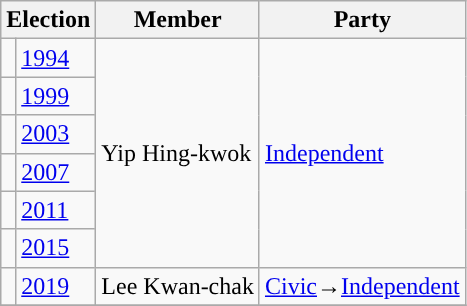<table class="wikitable">
<tr>
<th colspan="2">Election</th>
<th>Member</th>
<th>Party</th>
</tr>
<tr>
<td style="background-color: "></td>
<td><a href='#'>1994</a></td>
<td rowspan=6>Yip Hing-kwok</td>
<td rowspan=6><a href='#'>Independent</a></td>
</tr>
<tr>
<td style="background-color: "></td>
<td><a href='#'>1999</a></td>
</tr>
<tr>
<td style="background-color: "></td>
<td><a href='#'>2003</a></td>
</tr>
<tr>
<td style="background-color: "></td>
<td><a href='#'>2007</a></td>
</tr>
<tr>
<td style="background-color: "></td>
<td><a href='#'>2011</a></td>
</tr>
<tr>
<td style="background-color: "></td>
<td><a href='#'>2015</a></td>
</tr>
<tr>
<td style="background-color: "></td>
<td><a href='#'>2019</a></td>
<td>Lee Kwan-chak</td>
<td><a href='#'>Civic</a>→<a href='#'>Independent</a></td>
</tr>
<tr>
</tr>
</table>
